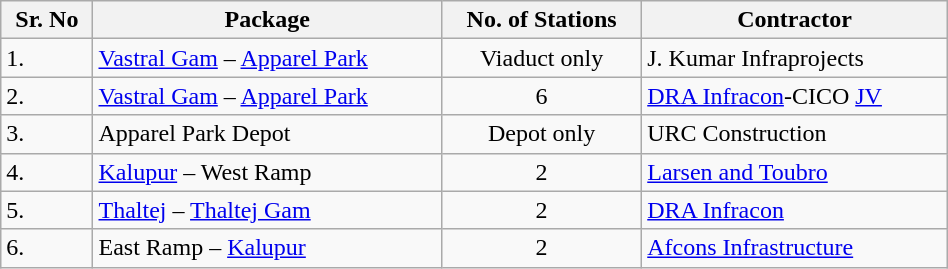<table class="sortable wikitable" width=50%>
<tr>
<th>Sr.  No</th>
<th>Package</th>
<th>No. of Stations</th>
<th>Contractor</th>
</tr>
<tr>
<td>1.</td>
<td><a href='#'>Vastral Gam</a> – <a href='#'>Apparel Park</a></td>
<td style="text-align:center;">Viaduct only</td>
<td>J. Kumar Infraprojects</td>
</tr>
<tr>
<td>2.</td>
<td><a href='#'>Vastral Gam</a> – <a href='#'>Apparel Park</a></td>
<td style="text-align:center;">6</td>
<td><a href='#'>DRA Infracon</a>-CICO <a href='#'>JV</a></td>
</tr>
<tr>
<td>3.</td>
<td>Apparel Park Depot</td>
<td style="text-align:center;">Depot only</td>
<td>URC Construction</td>
</tr>
<tr>
<td>4.</td>
<td><a href='#'>Kalupur</a> – West Ramp</td>
<td style="text-align:center;">2</td>
<td><a href='#'>Larsen and Toubro</a></td>
</tr>
<tr>
<td>5.</td>
<td><a href='#'>Thaltej</a> – <a href='#'>Thaltej Gam</a></td>
<td style="text-align:center;">2</td>
<td><a href='#'>DRA Infracon</a></td>
</tr>
<tr>
<td>6.</td>
<td>East Ramp – <a href='#'>Kalupur</a></td>
<td style="text-align:center;">2</td>
<td><a href='#'>Afcons Infrastructure</a></td>
</tr>
</table>
